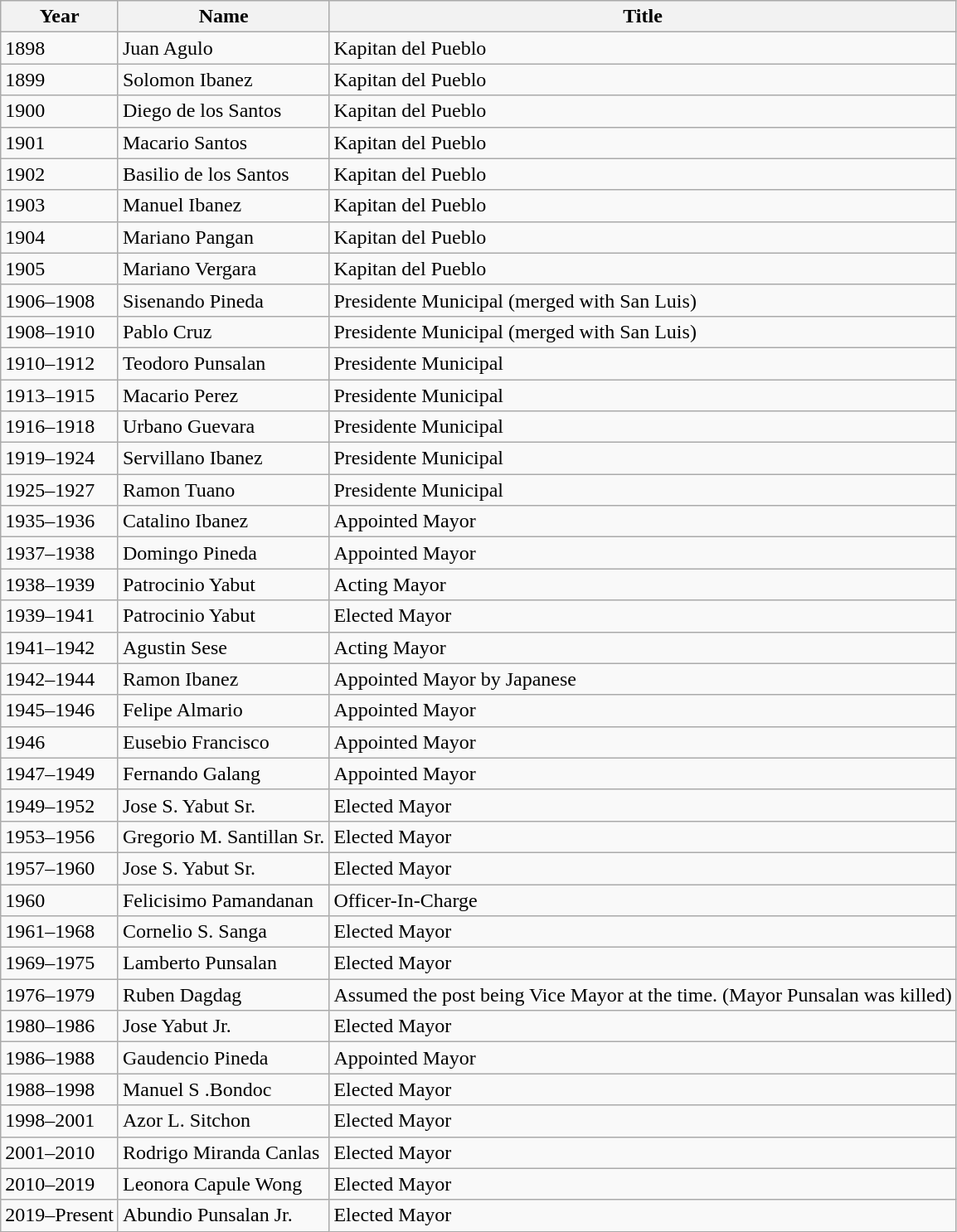<table class="wikitable" border="0">
<tr>
<th>Year</th>
<th>Name</th>
<th>Title</th>
</tr>
<tr>
<td>1898</td>
<td>Juan Agulo</td>
<td>Kapitan del Pueblo</td>
</tr>
<tr>
<td>1899</td>
<td>Solomon Ibanez</td>
<td>Kapitan del Pueblo</td>
</tr>
<tr>
<td>1900</td>
<td>Diego de los Santos</td>
<td>Kapitan del Pueblo</td>
</tr>
<tr>
<td>1901</td>
<td>Macario Santos</td>
<td>Kapitan del Pueblo</td>
</tr>
<tr>
<td>1902</td>
<td>Basilio de los Santos</td>
<td>Kapitan del Pueblo</td>
</tr>
<tr>
<td>1903</td>
<td>Manuel Ibanez</td>
<td>Kapitan del Pueblo</td>
</tr>
<tr>
<td>1904</td>
<td>Mariano Pangan</td>
<td>Kapitan del Pueblo</td>
</tr>
<tr>
<td>1905</td>
<td>Mariano Vergara</td>
<td>Kapitan del Pueblo</td>
</tr>
<tr>
<td>1906–1908</td>
<td>Sisenando Pineda</td>
<td>Presidente Municipal (merged with San Luis)</td>
</tr>
<tr>
<td>1908–1910</td>
<td>Pablo Cruz</td>
<td>Presidente Municipal (merged with San Luis)</td>
</tr>
<tr>
<td>1910–1912</td>
<td>Teodoro Punsalan</td>
<td>Presidente Municipal</td>
</tr>
<tr>
<td>1913–1915</td>
<td>Macario Perez</td>
<td>Presidente Municipal</td>
</tr>
<tr>
<td>1916–1918</td>
<td>Urbano Guevara</td>
<td>Presidente Municipal</td>
</tr>
<tr>
<td>1919–1924</td>
<td>Servillano Ibanez</td>
<td>Presidente Municipal</td>
</tr>
<tr>
<td>1925–1927</td>
<td>Ramon Tuano</td>
<td>Presidente Municipal</td>
</tr>
<tr>
<td>1935–1936</td>
<td>Catalino Ibanez</td>
<td>Appointed Mayor</td>
</tr>
<tr>
<td>1937–1938</td>
<td>Domingo Pineda</td>
<td>Appointed Mayor</td>
</tr>
<tr>
<td>1938–1939</td>
<td>Patrocinio Yabut</td>
<td>Acting Mayor</td>
</tr>
<tr>
<td>1939–1941</td>
<td>Patrocinio Yabut</td>
<td>Elected Mayor</td>
</tr>
<tr>
<td>1941–1942</td>
<td>Agustin Sese</td>
<td>Acting Mayor</td>
</tr>
<tr>
<td>1942–1944</td>
<td>Ramon Ibanez</td>
<td>Appointed Mayor by Japanese</td>
</tr>
<tr>
<td>1945–1946</td>
<td>Felipe Almario</td>
<td>Appointed Mayor</td>
</tr>
<tr>
<td>1946</td>
<td>Eusebio Francisco</td>
<td>Appointed Mayor</td>
</tr>
<tr>
<td>1947–1949</td>
<td>Fernando Galang</td>
<td>Appointed Mayor</td>
</tr>
<tr>
<td>1949–1952</td>
<td>Jose S. Yabut Sr.</td>
<td>Elected Mayor</td>
</tr>
<tr>
<td>1953–1956</td>
<td>Gregorio M. Santillan Sr.</td>
<td>Elected Mayor</td>
</tr>
<tr>
<td>1957–1960</td>
<td>Jose S. Yabut Sr.</td>
<td>Elected Mayor</td>
</tr>
<tr>
<td>1960</td>
<td>Felicisimo Pamandanan</td>
<td>Officer-In-Charge</td>
</tr>
<tr>
<td>1961–1968</td>
<td>Cornelio S. Sanga</td>
<td>Elected Mayor</td>
</tr>
<tr>
<td>1969–1975</td>
<td>Lamberto Punsalan</td>
<td>Elected Mayor</td>
</tr>
<tr>
<td>1976–1979</td>
<td>Ruben Dagdag</td>
<td>Assumed the post being Vice Mayor at the time. (Mayor Punsalan was killed)</td>
</tr>
<tr>
<td>1980–1986</td>
<td>Jose Yabut Jr.</td>
<td>Elected Mayor</td>
</tr>
<tr>
<td>1986–1988</td>
<td>Gaudencio Pineda</td>
<td>Appointed Mayor</td>
</tr>
<tr>
<td>1988–1998</td>
<td>Manuel S .Bondoc</td>
<td>Elected Mayor</td>
</tr>
<tr>
<td>1998–2001</td>
<td>Azor L. Sitchon</td>
<td>Elected Mayor</td>
</tr>
<tr>
<td>2001–2010</td>
<td>Rodrigo Miranda Canlas</td>
<td>Elected Mayor</td>
</tr>
<tr>
<td>2010–2019</td>
<td>Leonora Capule Wong</td>
<td>Elected Mayor</td>
</tr>
<tr>
<td>2019–Present</td>
<td>Abundio Punsalan Jr.</td>
<td>Elected Mayor</td>
</tr>
</table>
